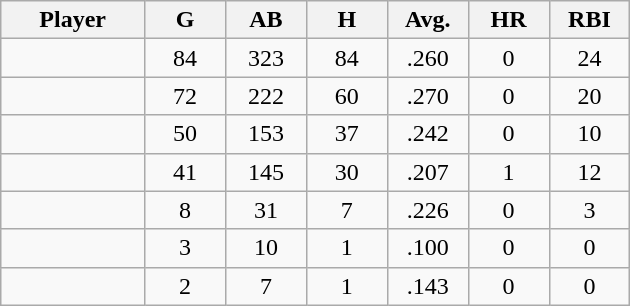<table class="wikitable sortable">
<tr>
<th bgcolor="#DDDDFF" width="16%">Player</th>
<th bgcolor="#DDDDFF" width="9%">G</th>
<th bgcolor="#DDDDFF" width="9%">AB</th>
<th bgcolor="#DDDDFF" width="9%">H</th>
<th bgcolor="#DDDDFF" width="9%">Avg.</th>
<th bgcolor="#DDDDFF" width="9%">HR</th>
<th bgcolor="#DDDDFF" width="9%">RBI</th>
</tr>
<tr align="center">
<td></td>
<td>84</td>
<td>323</td>
<td>84</td>
<td>.260</td>
<td>0</td>
<td>24</td>
</tr>
<tr align="center">
<td></td>
<td>72</td>
<td>222</td>
<td>60</td>
<td>.270</td>
<td>0</td>
<td>20</td>
</tr>
<tr align="center">
<td></td>
<td>50</td>
<td>153</td>
<td>37</td>
<td>.242</td>
<td>0</td>
<td>10</td>
</tr>
<tr align="center">
<td></td>
<td>41</td>
<td>145</td>
<td>30</td>
<td>.207</td>
<td>1</td>
<td>12</td>
</tr>
<tr align="center">
<td></td>
<td>8</td>
<td>31</td>
<td>7</td>
<td>.226</td>
<td>0</td>
<td>3</td>
</tr>
<tr align="center">
<td></td>
<td>3</td>
<td>10</td>
<td>1</td>
<td>.100</td>
<td>0</td>
<td>0</td>
</tr>
<tr align="center">
<td></td>
<td>2</td>
<td>7</td>
<td>1</td>
<td>.143</td>
<td>0</td>
<td>0</td>
</tr>
</table>
